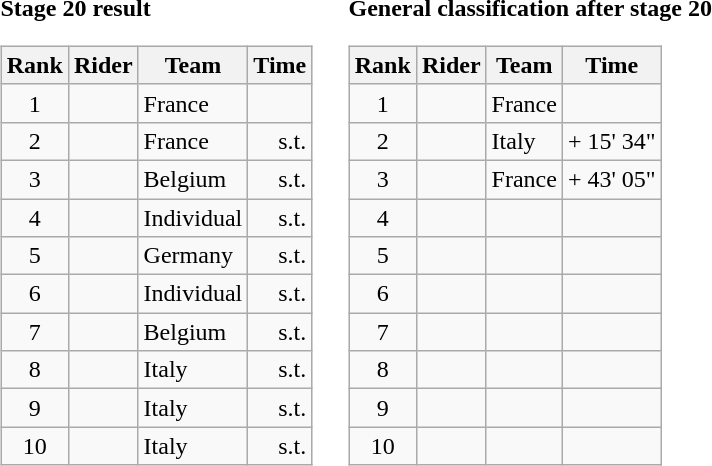<table>
<tr>
<td><strong>Stage 20 result</strong><br><table class="wikitable">
<tr>
<th scope="col">Rank</th>
<th scope="col">Rider</th>
<th scope="col">Team</th>
<th scope="col">Time</th>
</tr>
<tr>
<td style="text-align:center;">1</td>
<td></td>
<td>France</td>
<td style="text-align:right;"></td>
</tr>
<tr>
<td style="text-align:center;">2</td>
<td></td>
<td>France</td>
<td style="text-align:right;">s.t.</td>
</tr>
<tr>
<td style="text-align:center;">3</td>
<td></td>
<td>Belgium</td>
<td style="text-align:right;">s.t.</td>
</tr>
<tr>
<td style="text-align:center;">4</td>
<td></td>
<td>Individual</td>
<td style="text-align:right;">s.t.</td>
</tr>
<tr>
<td style="text-align:center;">5</td>
<td></td>
<td>Germany</td>
<td style="text-align:right;">s.t.</td>
</tr>
<tr>
<td style="text-align:center;">6</td>
<td></td>
<td>Individual</td>
<td style="text-align:right;">s.t.</td>
</tr>
<tr>
<td style="text-align:center;">7</td>
<td></td>
<td>Belgium</td>
<td style="text-align:right;">s.t.</td>
</tr>
<tr>
<td style="text-align:center;">8</td>
<td></td>
<td>Italy</td>
<td style="text-align:right;">s.t.</td>
</tr>
<tr>
<td style="text-align:center;">9</td>
<td></td>
<td>Italy</td>
<td style="text-align:right;">s.t.</td>
</tr>
<tr>
<td style="text-align:center;">10</td>
<td></td>
<td>Italy</td>
<td style="text-align:right;">s.t.</td>
</tr>
</table>
</td>
<td></td>
<td><strong>General classification after stage 20</strong><br><table class="wikitable">
<tr>
<th scope="col">Rank</th>
<th scope="col">Rider</th>
<th scope="col">Team</th>
<th scope="col">Time</th>
</tr>
<tr>
<td style="text-align:center;">1</td>
<td></td>
<td>France</td>
<td style="text-align:right;"></td>
</tr>
<tr>
<td style="text-align:center;">2</td>
<td></td>
<td>Italy</td>
<td style="text-align:right;">+ 15' 34"</td>
</tr>
<tr>
<td style="text-align:center;">3</td>
<td></td>
<td>France</td>
<td style="text-align:right;">+ 43' 05"</td>
</tr>
<tr>
<td style="text-align:center;">4</td>
<td></td>
<td></td>
<td></td>
</tr>
<tr>
<td style="text-align:center;">5</td>
<td></td>
<td></td>
<td></td>
</tr>
<tr>
<td style="text-align:center;">6</td>
<td></td>
<td></td>
<td></td>
</tr>
<tr>
<td style="text-align:center;">7</td>
<td></td>
<td></td>
<td></td>
</tr>
<tr>
<td style="text-align:center;">8</td>
<td></td>
<td></td>
<td></td>
</tr>
<tr>
<td style="text-align:center;">9</td>
<td></td>
<td></td>
<td></td>
</tr>
<tr>
<td style="text-align:center;">10</td>
<td></td>
<td></td>
<td></td>
</tr>
</table>
</td>
</tr>
</table>
